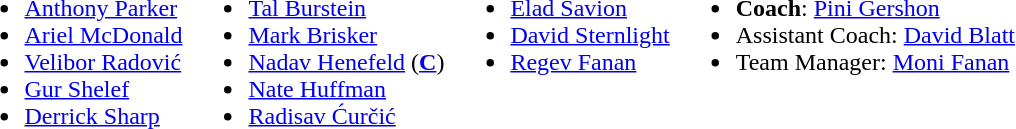<table>
<tr valign="top">
<td><br><ul><li> <a href='#'>Anthony Parker</a></li><li>  <a href='#'>Ariel McDonald</a></li><li>  <a href='#'>Velibor Radović</a></li><li> <a href='#'>Gur Shelef</a></li><li>  <a href='#'>Derrick Sharp</a></li></ul></td>
<td><br><ul><li> <a href='#'>Tal Burstein</a></li><li>  <a href='#'>Mark Brisker</a></li><li> <a href='#'>Nadav Henefeld</a> (<strong><a href='#'>C</a></strong>)</li><li> <a href='#'>Nate Huffman</a></li><li>  <a href='#'>Radisav Ćurčić</a></li></ul></td>
<td><br><ul><li> <a href='#'>Elad Savion</a></li><li>  <a href='#'>David Sternlight</a></li><li> <a href='#'>Regev Fanan</a></li></ul></td>
<td><br><ul><li><strong>Coach</strong>:  <a href='#'>Pini Gershon</a></li><li>Assistant Coach:   <a href='#'>David Blatt</a></li><li>Team Manager:  <a href='#'>Moni Fanan</a></li></ul></td>
</tr>
</table>
